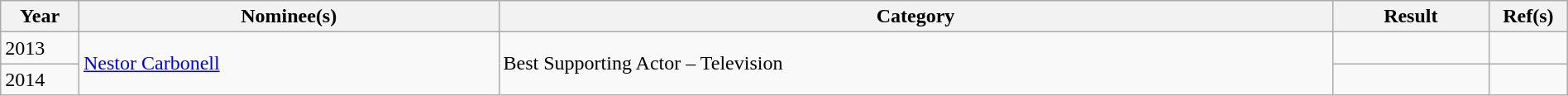<table class="wikitable" width=100%>
<tr>
<th width=5%>Year</th>
<th>Nominee(s)</th>
<th>Category</th>
<th width=10%>Result</th>
<th width=5%>Ref(s)</th>
</tr>
<tr>
<td>2013</td>
<td rowspan=2><a href='#'>Nestor Carbonell</a></td>
<td rowspan=2>Best Supporting Actor – Television</td>
<td></td>
<td></td>
</tr>
<tr>
<td>2014</td>
<td></td>
<td></td>
</tr>
</table>
